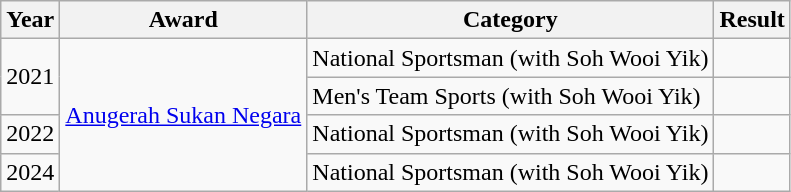<table class="wikitable">
<tr>
<th>Year</th>
<th>Award</th>
<th>Category</th>
<th>Result</th>
</tr>
<tr>
<td rowspan="2">2021</td>
<td rowspan="4"><a href='#'>Anugerah Sukan Negara</a></td>
<td>National Sportsman (with Soh Wooi Yik)</td>
<td></td>
</tr>
<tr>
<td>Men's Team Sports (with Soh Wooi Yik)</td>
<td></td>
</tr>
<tr>
<td>2022</td>
<td>National Sportsman (with Soh Wooi Yik)</td>
<td></td>
</tr>
<tr>
<td>2024</td>
<td>National Sportsman (with Soh Wooi Yik)</td>
<td></td>
</tr>
</table>
